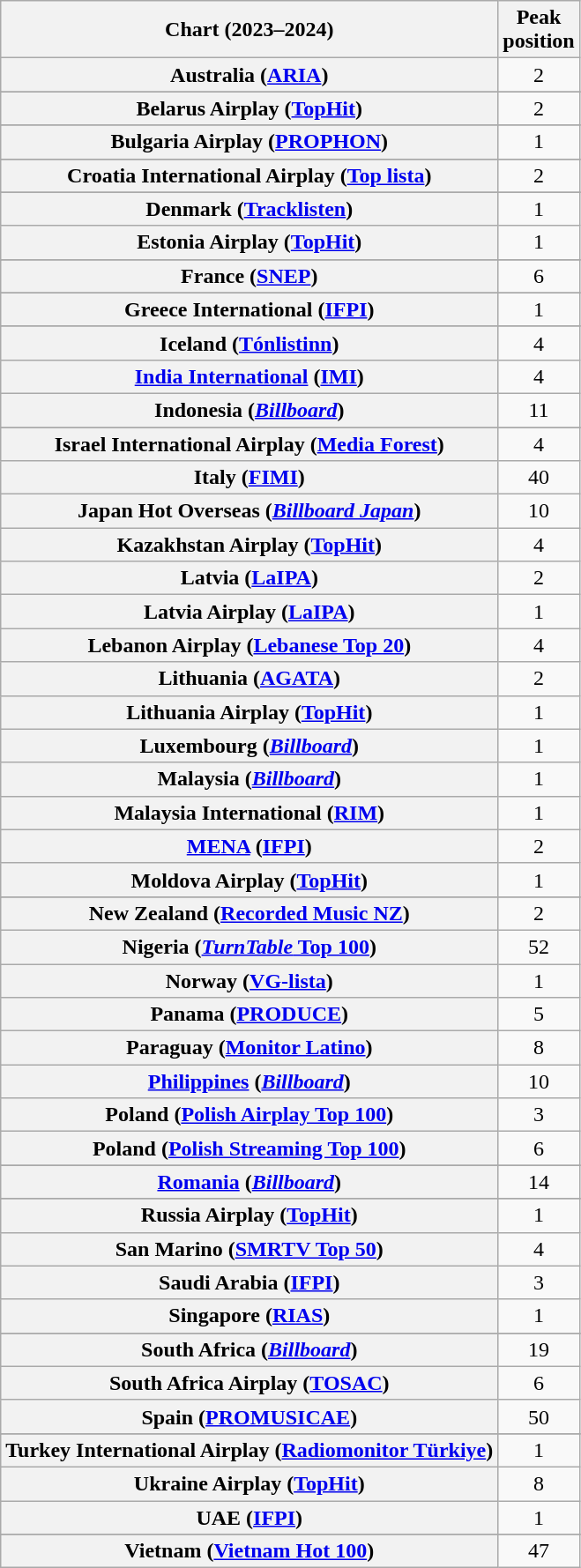<table class="wikitable sortable plainrowheaders" style="text-align:center">
<tr>
<th scope="col">Chart (2023–2024)</th>
<th scope="col">Peak<br>position</th>
</tr>
<tr>
<th scope="row">Australia (<a href='#'>ARIA</a>)</th>
<td>2</td>
</tr>
<tr>
</tr>
<tr>
<th scope="row">Belarus Airplay (<a href='#'>TopHit</a>)</th>
<td>2</td>
</tr>
<tr>
</tr>
<tr>
</tr>
<tr>
</tr>
<tr>
<th scope="row">Bulgaria Airplay (<a href='#'>PROPHON</a>)</th>
<td>1</td>
</tr>
<tr>
</tr>
<tr>
</tr>
<tr>
</tr>
<tr>
</tr>
<tr>
</tr>
<tr>
<th scope="row">Croatia International Airplay (<a href='#'>Top lista</a>)</th>
<td>2</td>
</tr>
<tr>
</tr>
<tr>
</tr>
<tr>
<th scope="row">Denmark (<a href='#'>Tracklisten</a>)</th>
<td>1</td>
</tr>
<tr>
<th scope="row">Estonia Airplay (<a href='#'>TopHit</a>)</th>
<td>1</td>
</tr>
<tr>
</tr>
<tr>
<th scope="row">France (<a href='#'>SNEP</a>)</th>
<td>6</td>
</tr>
<tr>
</tr>
<tr>
</tr>
<tr>
<th scope="row">Greece International (<a href='#'>IFPI</a>)</th>
<td>1</td>
</tr>
<tr>
</tr>
<tr>
</tr>
<tr>
<th scope="row">Iceland (<a href='#'>Tónlistinn</a>)</th>
<td>4</td>
</tr>
<tr>
<th scope="row"><a href='#'>India International</a> (<a href='#'>IMI</a>)</th>
<td>4</td>
</tr>
<tr>
<th scope="row">Indonesia (<em><a href='#'>Billboard</a></em>)</th>
<td>11</td>
</tr>
<tr>
</tr>
<tr>
<th scope="row">Israel International Airplay (<a href='#'>Media Forest</a>)</th>
<td>4</td>
</tr>
<tr>
<th scope="row">Italy (<a href='#'>FIMI</a>)</th>
<td>40</td>
</tr>
<tr>
<th scope="row">Japan Hot Overseas (<em><a href='#'>Billboard Japan</a></em>)</th>
<td>10</td>
</tr>
<tr>
<th scope="row">Kazakhstan Airplay (<a href='#'>TopHit</a>)</th>
<td>4</td>
</tr>
<tr>
<th scope="row">Latvia (<a href='#'>LaIPA</a>)</th>
<td>2</td>
</tr>
<tr>
<th scope="row">Latvia Airplay (<a href='#'>LaIPA</a>)</th>
<td>1</td>
</tr>
<tr>
<th scope="row">Lebanon Airplay (<a href='#'>Lebanese Top 20</a>)</th>
<td>4</td>
</tr>
<tr>
<th scope="row">Lithuania (<a href='#'>AGATA</a>)</th>
<td>2</td>
</tr>
<tr>
<th scope="row">Lithuania Airplay (<a href='#'>TopHit</a>)</th>
<td>1</td>
</tr>
<tr>
<th scope="row">Luxembourg (<em><a href='#'>Billboard</a></em>)</th>
<td>1</td>
</tr>
<tr>
<th scope="row">Malaysia (<em><a href='#'>Billboard</a></em>)</th>
<td>1</td>
</tr>
<tr>
<th scope="row">Malaysia International (<a href='#'>RIM</a>)</th>
<td>1</td>
</tr>
<tr>
<th scope="row"><a href='#'>MENA</a> (<a href='#'>IFPI</a>)</th>
<td>2</td>
</tr>
<tr>
<th scope="row">Moldova Airplay (<a href='#'>TopHit</a>)</th>
<td>1</td>
</tr>
<tr>
</tr>
<tr>
</tr>
<tr>
<th scope="row">New Zealand (<a href='#'>Recorded Music NZ</a>)</th>
<td>2</td>
</tr>
<tr>
<th scope="row">Nigeria (<a href='#'><em>TurnTable</em> Top 100</a>)</th>
<td>52</td>
</tr>
<tr>
<th scope="row">Norway (<a href='#'>VG-lista</a>)</th>
<td>1</td>
</tr>
<tr>
<th scope="row">Panama (<a href='#'>PRODUCE</a>)</th>
<td>5</td>
</tr>
<tr>
<th scope="row">Paraguay (<a href='#'>Monitor Latino</a>)</th>
<td>8</td>
</tr>
<tr>
<th scope="row"><a href='#'>Philippines</a> (<em><a href='#'>Billboard</a></em>)</th>
<td>10</td>
</tr>
<tr>
<th scope="row">Poland (<a href='#'>Polish Airplay Top 100</a>)</th>
<td>3</td>
</tr>
<tr>
<th scope="row">Poland (<a href='#'>Polish Streaming Top 100</a>)</th>
<td>6</td>
</tr>
<tr>
</tr>
<tr>
<th scope="row"><a href='#'>Romania</a> (<em><a href='#'>Billboard</a></em>)</th>
<td>14</td>
</tr>
<tr>
</tr>
<tr>
</tr>
<tr>
<th scope="row">Russia Airplay (<a href='#'>TopHit</a>)</th>
<td>1</td>
</tr>
<tr>
<th scope="row">San Marino (<a href='#'>SMRTV Top 50</a>)</th>
<td>4</td>
</tr>
<tr>
<th scope="row">Saudi Arabia (<a href='#'>IFPI</a>)</th>
<td>3</td>
</tr>
<tr>
<th scope="row">Singapore (<a href='#'>RIAS</a>)</th>
<td>1</td>
</tr>
<tr>
</tr>
<tr>
</tr>
<tr>
<th scope="row">South Africa (<em><a href='#'>Billboard</a></em>)</th>
<td>19</td>
</tr>
<tr>
<th scope="row">South Africa Airplay (<a href='#'>TOSAC</a>)</th>
<td>6</td>
</tr>
<tr>
<th scope="row">Spain (<a href='#'>PROMUSICAE</a>)</th>
<td>50</td>
</tr>
<tr>
</tr>
<tr>
</tr>
<tr>
<th scope="row">Turkey International Airplay (<a href='#'>Radiomonitor Türkiye</a>)</th>
<td>1</td>
</tr>
<tr>
<th scope="row">Ukraine Airplay (<a href='#'>TopHit</a>)</th>
<td>8</td>
</tr>
<tr>
<th scope="row">UAE (<a href='#'>IFPI</a>)</th>
<td>1</td>
</tr>
<tr>
</tr>
<tr>
</tr>
<tr>
</tr>
<tr>
</tr>
<tr>
</tr>
<tr>
</tr>
<tr>
</tr>
<tr>
<th scope="row">Vietnam (<a href='#'>Vietnam Hot 100</a>)</th>
<td>47</td>
</tr>
</table>
